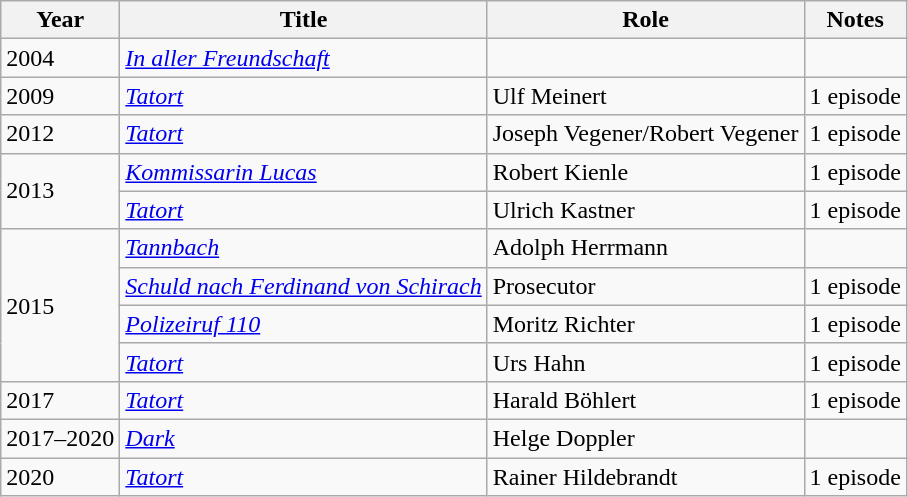<table class="wikitable sortable">
<tr>
<th>Year</th>
<th>Title</th>
<th>Role</th>
<th class="unsortable">Notes</th>
</tr>
<tr>
<td>2004</td>
<td><em><a href='#'>In aller Freundschaft</a></em></td>
<td></td>
<td></td>
</tr>
<tr>
<td>2009</td>
<td><em><a href='#'>Tatort</a></em></td>
<td>Ulf Meinert</td>
<td>1 episode</td>
</tr>
<tr>
<td>2012</td>
<td><em><a href='#'>Tatort</a></em></td>
<td>Joseph Vegener/Robert Vegener</td>
<td>1 episode</td>
</tr>
<tr>
<td rowspan=2>2013</td>
<td><em><a href='#'>Kommissarin Lucas</a></em></td>
<td>Robert Kienle</td>
<td>1 episode</td>
</tr>
<tr>
<td><em><a href='#'>Tatort</a></em></td>
<td>Ulrich Kastner</td>
<td>1 episode</td>
</tr>
<tr>
<td rowspan=4>2015</td>
<td><em><a href='#'>Tannbach</a></em></td>
<td>Adolph Herrmann</td>
<td></td>
</tr>
<tr>
<td><em><a href='#'>Schuld nach Ferdinand von Schirach</a></em></td>
<td>Prosecutor</td>
<td>1 episode</td>
</tr>
<tr>
<td><em><a href='#'>Polizeiruf 110</a></em></td>
<td>Moritz Richter</td>
<td>1 episode</td>
</tr>
<tr>
<td><em><a href='#'>Tatort</a></em></td>
<td>Urs Hahn</td>
<td>1 episode</td>
</tr>
<tr>
<td>2017</td>
<td><em><a href='#'>Tatort</a></em></td>
<td>Harald Böhlert</td>
<td>1 episode</td>
</tr>
<tr>
<td>2017–2020</td>
<td><em><a href='#'>Dark</a></em></td>
<td>Helge Doppler</td>
<td></td>
</tr>
<tr>
<td>2020</td>
<td><em><a href='#'>Tatort</a></em></td>
<td>Rainer Hildebrandt</td>
<td>1 episode</td>
</tr>
</table>
